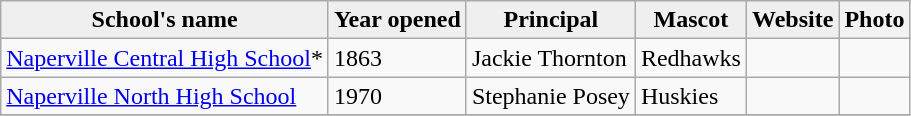<table class="wikitable">
<tr>
<th style="background:#efefef;">School's name</th>
<th style="background:#efefef;">Year opened</th>
<th style="background:#efefef;">Principal</th>
<th style="background:#efefef;">Mascot</th>
<th style="background:#efefef;">Website</th>
<th>Photo</th>
</tr>
<tr>
<td><a href='#'>Naperville Central High School</a>*</td>
<td>1863</td>
<td>Jackie Thornton</td>
<td>Redhawks</td>
<td></td>
<td></td>
</tr>
<tr>
<td><a href='#'>Naperville North High School</a></td>
<td>1970</td>
<td>Stephanie Posey</td>
<td>Huskies</td>
<td></td>
<td></td>
</tr>
<tr>
</tr>
</table>
